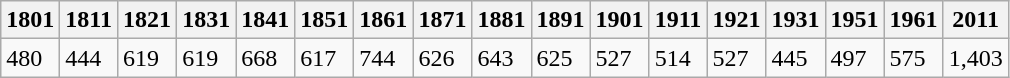<table class="wikitable">
<tr>
<th>1801</th>
<th>1811</th>
<th>1821</th>
<th>1831</th>
<th>1841</th>
<th>1851</th>
<th>1861</th>
<th>1871</th>
<th>1881</th>
<th>1891</th>
<th>1901</th>
<th>1911</th>
<th>1921</th>
<th>1931</th>
<th>1951</th>
<th>1961</th>
<th>2011</th>
</tr>
<tr>
<td>480</td>
<td>444</td>
<td>619</td>
<td>619</td>
<td>668</td>
<td>617</td>
<td>744</td>
<td>626</td>
<td>643</td>
<td>625</td>
<td>527</td>
<td>514</td>
<td>527</td>
<td>445</td>
<td>497</td>
<td>575</td>
<td>1,403</td>
</tr>
</table>
